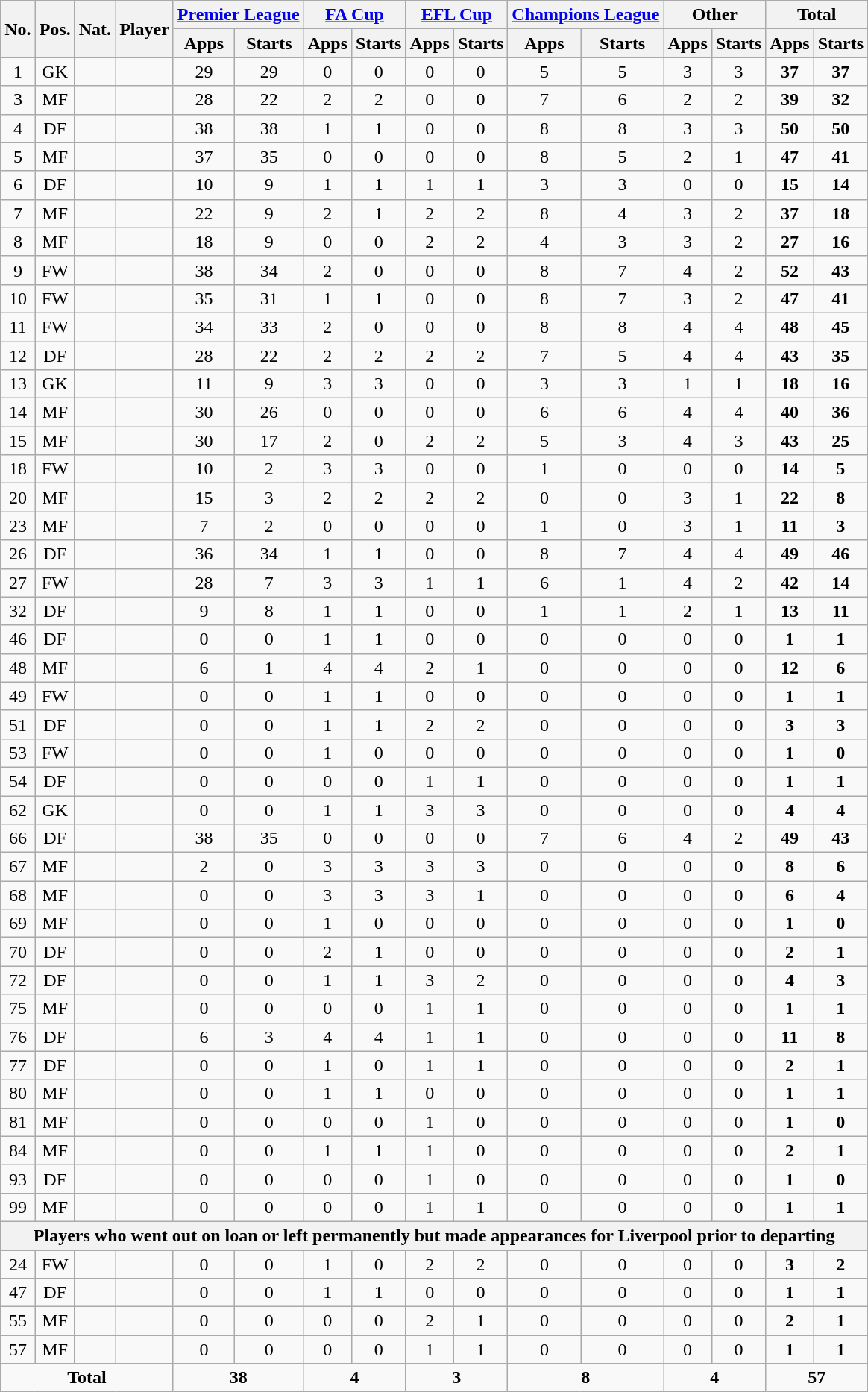<table class="wikitable sortable" style="text-align:center">
<tr>
<th rowspan="2">No.</th>
<th rowspan="2">Pos.</th>
<th rowspan="2">Nat.</th>
<th rowspan="2">Player</th>
<th colspan="2"><a href='#'>Premier League</a></th>
<th colspan="2"><a href='#'>FA Cup</a></th>
<th colspan="2"><a href='#'>EFL Cup</a></th>
<th colspan="2"><a href='#'>Champions League</a></th>
<th colspan="2">Other</th>
<th colspan="2">Total</th>
</tr>
<tr>
<th>Apps</th>
<th>Starts</th>
<th>Apps</th>
<th>Starts</th>
<th>Apps</th>
<th>Starts</th>
<th>Apps</th>
<th>Starts</th>
<th>Apps</th>
<th>Starts</th>
<th>Apps</th>
<th>Starts</th>
</tr>
<tr>
<td>1</td>
<td>GK</td>
<td></td>
<td align=left></td>
<td>29</td>
<td>29</td>
<td>0</td>
<td>0</td>
<td>0</td>
<td>0</td>
<td>5</td>
<td>5</td>
<td>3</td>
<td>3</td>
<td><strong>37</strong></td>
<td><strong>37</strong></td>
</tr>
<tr>
<td>3</td>
<td>MF</td>
<td></td>
<td align=left></td>
<td>28</td>
<td>22</td>
<td>2</td>
<td>2</td>
<td>0</td>
<td>0</td>
<td>7</td>
<td>6</td>
<td>2</td>
<td>2</td>
<td><strong>39</strong></td>
<td><strong>32</strong></td>
</tr>
<tr>
<td>4</td>
<td>DF</td>
<td></td>
<td align=left></td>
<td>38</td>
<td>38</td>
<td>1</td>
<td>1</td>
<td>0</td>
<td>0</td>
<td>8</td>
<td>8</td>
<td>3</td>
<td>3</td>
<td><strong>50</strong></td>
<td><strong>50</strong></td>
</tr>
<tr>
<td>5</td>
<td>MF</td>
<td></td>
<td align=left></td>
<td>37</td>
<td>35</td>
<td>0</td>
<td>0</td>
<td>0</td>
<td>0</td>
<td>8</td>
<td>5</td>
<td>2</td>
<td>1</td>
<td><strong>47</strong></td>
<td><strong>41</strong></td>
</tr>
<tr>
<td>6</td>
<td>DF</td>
<td></td>
<td align=left></td>
<td>10</td>
<td>9</td>
<td>1</td>
<td>1</td>
<td>1</td>
<td>1</td>
<td>3</td>
<td>3</td>
<td>0</td>
<td>0</td>
<td><strong>15</strong></td>
<td><strong>14</strong></td>
</tr>
<tr>
<td>7</td>
<td>MF</td>
<td></td>
<td align=left></td>
<td>22</td>
<td>9</td>
<td>2</td>
<td>1</td>
<td>2</td>
<td>2</td>
<td>8</td>
<td>4</td>
<td>3</td>
<td>2</td>
<td><strong>37</strong></td>
<td><strong>18</strong></td>
</tr>
<tr>
<td>8</td>
<td>MF</td>
<td></td>
<td align=left></td>
<td>18</td>
<td>9</td>
<td>0</td>
<td>0</td>
<td>2</td>
<td>2</td>
<td>4</td>
<td>3</td>
<td>3</td>
<td>2</td>
<td><strong>27</strong></td>
<td><strong>16</strong></td>
</tr>
<tr>
<td>9</td>
<td>FW</td>
<td></td>
<td align=left></td>
<td>38</td>
<td>34</td>
<td>2</td>
<td>0</td>
<td>0</td>
<td>0</td>
<td>8</td>
<td>7</td>
<td>4</td>
<td>2</td>
<td><strong>52</strong></td>
<td><strong>43</strong></td>
</tr>
<tr>
<td>10</td>
<td>FW</td>
<td></td>
<td align=left></td>
<td>35</td>
<td>31</td>
<td>1</td>
<td>1</td>
<td>0</td>
<td>0</td>
<td>8</td>
<td>7</td>
<td>3</td>
<td>2</td>
<td><strong>47</strong></td>
<td><strong>41</strong></td>
</tr>
<tr>
<td>11</td>
<td>FW</td>
<td></td>
<td align=left></td>
<td>34</td>
<td>33</td>
<td>2</td>
<td>0</td>
<td>0</td>
<td>0</td>
<td>8</td>
<td>8</td>
<td>4</td>
<td>4</td>
<td><strong>48</strong></td>
<td><strong>45</strong></td>
</tr>
<tr>
<td>12</td>
<td>DF</td>
<td></td>
<td align=left></td>
<td>28</td>
<td>22</td>
<td>2</td>
<td>2</td>
<td>2</td>
<td>2</td>
<td>7</td>
<td>5</td>
<td>4</td>
<td>4</td>
<td><strong>43</strong></td>
<td><strong>35</strong></td>
</tr>
<tr>
<td>13</td>
<td>GK</td>
<td></td>
<td align=left></td>
<td>11</td>
<td>9</td>
<td>3</td>
<td>3</td>
<td>0</td>
<td>0</td>
<td>3</td>
<td>3</td>
<td>1</td>
<td>1</td>
<td><strong>18</strong></td>
<td><strong>16</strong></td>
</tr>
<tr>
<td>14</td>
<td>MF</td>
<td></td>
<td align=left></td>
<td>30</td>
<td>26</td>
<td>0</td>
<td>0</td>
<td>0</td>
<td>0</td>
<td>6</td>
<td>6</td>
<td>4</td>
<td>4</td>
<td><strong>40</strong></td>
<td><strong>36</strong></td>
</tr>
<tr>
<td>15</td>
<td>MF</td>
<td></td>
<td align=left></td>
<td>30</td>
<td>17</td>
<td>2</td>
<td>0</td>
<td>2</td>
<td>2</td>
<td>5</td>
<td>3</td>
<td>4</td>
<td>3</td>
<td><strong>43</strong></td>
<td><strong>25</strong></td>
</tr>
<tr>
<td>18</td>
<td>FW</td>
<td></td>
<td align=left></td>
<td>10</td>
<td>2</td>
<td>3</td>
<td>3</td>
<td>0</td>
<td>0</td>
<td>1</td>
<td>0</td>
<td>0</td>
<td>0</td>
<td><strong>14</strong></td>
<td><strong>5</strong></td>
</tr>
<tr>
<td>20</td>
<td>MF</td>
<td></td>
<td align=left></td>
<td>15</td>
<td>3</td>
<td>2</td>
<td>2</td>
<td>2</td>
<td>2</td>
<td>0</td>
<td>0</td>
<td>3</td>
<td>1</td>
<td><strong>22</strong></td>
<td><strong>8</strong></td>
</tr>
<tr>
<td>23</td>
<td>MF</td>
<td></td>
<td align=left></td>
<td>7</td>
<td>2</td>
<td>0</td>
<td>0</td>
<td>0</td>
<td>0</td>
<td>1</td>
<td>0</td>
<td>3</td>
<td>1</td>
<td><strong>11</strong></td>
<td><strong>3</strong></td>
</tr>
<tr>
<td>26</td>
<td>DF</td>
<td></td>
<td align=left></td>
<td>36</td>
<td>34</td>
<td>1</td>
<td>1</td>
<td>0</td>
<td>0</td>
<td>8</td>
<td>7</td>
<td>4</td>
<td>4</td>
<td><strong>49</strong></td>
<td><strong>46</strong></td>
</tr>
<tr>
<td>27</td>
<td>FW</td>
<td></td>
<td align=left></td>
<td>28</td>
<td>7</td>
<td>3</td>
<td>3</td>
<td>1</td>
<td>1</td>
<td>6</td>
<td>1</td>
<td>4</td>
<td>2</td>
<td><strong>42</strong></td>
<td><strong>14</strong></td>
</tr>
<tr>
<td>32</td>
<td>DF</td>
<td></td>
<td align=left></td>
<td>9</td>
<td>8</td>
<td>1</td>
<td>1</td>
<td>0</td>
<td>0</td>
<td>1</td>
<td>1</td>
<td>2</td>
<td>1</td>
<td><strong>13</strong></td>
<td><strong>11</strong></td>
</tr>
<tr>
<td>46</td>
<td>DF</td>
<td></td>
<td align=left></td>
<td>0</td>
<td>0</td>
<td>1</td>
<td>1</td>
<td>0</td>
<td>0</td>
<td>0</td>
<td>0</td>
<td>0</td>
<td>0</td>
<td><strong>1</strong></td>
<td><strong>1</strong></td>
</tr>
<tr>
<td>48</td>
<td>MF</td>
<td></td>
<td align=left></td>
<td>6</td>
<td>1</td>
<td>4</td>
<td>4</td>
<td>2</td>
<td>1</td>
<td>0</td>
<td>0</td>
<td>0</td>
<td>0</td>
<td><strong>12</strong></td>
<td><strong>6</strong></td>
</tr>
<tr>
<td>49</td>
<td>FW</td>
<td></td>
<td align=left></td>
<td>0</td>
<td>0</td>
<td>1</td>
<td>1</td>
<td>0</td>
<td>0</td>
<td>0</td>
<td>0</td>
<td>0</td>
<td>0</td>
<td><strong>1</strong></td>
<td><strong>1</strong></td>
</tr>
<tr>
<td>51</td>
<td>DF</td>
<td></td>
<td align=left></td>
<td>0</td>
<td>0</td>
<td>1</td>
<td>1</td>
<td>2</td>
<td>2</td>
<td>0</td>
<td>0</td>
<td>0</td>
<td>0</td>
<td><strong>3</strong></td>
<td><strong>3</strong></td>
</tr>
<tr>
<td>53</td>
<td>FW</td>
<td></td>
<td align=left></td>
<td>0</td>
<td>0</td>
<td>1</td>
<td>0</td>
<td>0</td>
<td>0</td>
<td>0</td>
<td>0</td>
<td>0</td>
<td>0</td>
<td><strong>1</strong></td>
<td><strong>0</strong></td>
</tr>
<tr>
<td>54</td>
<td>DF</td>
<td></td>
<td align=left></td>
<td>0</td>
<td>0</td>
<td>0</td>
<td>0</td>
<td>1</td>
<td>1</td>
<td>0</td>
<td>0</td>
<td>0</td>
<td>0</td>
<td><strong>1</strong></td>
<td><strong>1</strong></td>
</tr>
<tr>
<td>62</td>
<td>GK</td>
<td></td>
<td align=left></td>
<td>0</td>
<td>0</td>
<td>1</td>
<td>1</td>
<td>3</td>
<td>3</td>
<td>0</td>
<td>0</td>
<td>0</td>
<td>0</td>
<td><strong>4</strong></td>
<td><strong>4</strong></td>
</tr>
<tr>
<td>66</td>
<td>DF</td>
<td></td>
<td align=left></td>
<td>38</td>
<td>35</td>
<td>0</td>
<td>0</td>
<td>0</td>
<td>0</td>
<td>7</td>
<td>6</td>
<td>4</td>
<td>2</td>
<td><strong>49</strong></td>
<td><strong>43</strong></td>
</tr>
<tr>
<td>67</td>
<td>MF</td>
<td></td>
<td align=left></td>
<td>2</td>
<td>0</td>
<td>3</td>
<td>3</td>
<td>3</td>
<td>3</td>
<td>0</td>
<td>0</td>
<td>0</td>
<td>0</td>
<td><strong>8</strong></td>
<td><strong>6</strong></td>
</tr>
<tr>
<td>68</td>
<td>MF</td>
<td></td>
<td align=left></td>
<td>0</td>
<td>0</td>
<td>3</td>
<td>3</td>
<td>3</td>
<td>1</td>
<td>0</td>
<td>0</td>
<td>0</td>
<td>0</td>
<td><strong>6</strong></td>
<td><strong>4</strong></td>
</tr>
<tr>
<td>69</td>
<td>MF</td>
<td></td>
<td align=left></td>
<td>0</td>
<td>0</td>
<td>1</td>
<td>0</td>
<td>0</td>
<td>0</td>
<td>0</td>
<td>0</td>
<td>0</td>
<td>0</td>
<td><strong>1</strong></td>
<td><strong>0</strong></td>
</tr>
<tr>
<td>70</td>
<td>DF</td>
<td></td>
<td align=left></td>
<td>0</td>
<td>0</td>
<td>2</td>
<td>1</td>
<td>0</td>
<td>0</td>
<td>0</td>
<td>0</td>
<td>0</td>
<td>0</td>
<td><strong>2</strong></td>
<td><strong>1</strong></td>
</tr>
<tr>
<td>72</td>
<td>DF</td>
<td></td>
<td align=left></td>
<td>0</td>
<td>0</td>
<td>1</td>
<td>1</td>
<td>3</td>
<td>2</td>
<td>0</td>
<td>0</td>
<td>0</td>
<td>0</td>
<td><strong>4</strong></td>
<td><strong>3</strong></td>
</tr>
<tr>
<td>75</td>
<td>MF</td>
<td></td>
<td align=left></td>
<td>0</td>
<td>0</td>
<td>0</td>
<td>0</td>
<td>1</td>
<td>1</td>
<td>0</td>
<td>0</td>
<td>0</td>
<td>0</td>
<td><strong>1</strong></td>
<td><strong>1</strong></td>
</tr>
<tr>
<td>76</td>
<td>DF</td>
<td></td>
<td align=left></td>
<td>6</td>
<td>3</td>
<td>4</td>
<td>4</td>
<td>1</td>
<td>1</td>
<td>0</td>
<td>0</td>
<td>0</td>
<td>0</td>
<td><strong>11</strong></td>
<td><strong>8</strong></td>
</tr>
<tr>
<td>77</td>
<td>DF</td>
<td></td>
<td align=left></td>
<td>0</td>
<td>0</td>
<td>1</td>
<td>0</td>
<td>1</td>
<td>1</td>
<td>0</td>
<td>0</td>
<td>0</td>
<td>0</td>
<td><strong>2</strong></td>
<td><strong>1</strong></td>
</tr>
<tr>
<td>80</td>
<td>MF</td>
<td></td>
<td align=left></td>
<td>0</td>
<td>0</td>
<td>1</td>
<td>1</td>
<td>0</td>
<td>0</td>
<td>0</td>
<td>0</td>
<td>0</td>
<td>0</td>
<td><strong>1</strong></td>
<td><strong>1</strong></td>
</tr>
<tr>
<td>81</td>
<td>MF</td>
<td></td>
<td align=left></td>
<td>0</td>
<td>0</td>
<td>0</td>
<td>0</td>
<td>1</td>
<td>0</td>
<td>0</td>
<td>0</td>
<td>0</td>
<td>0</td>
<td><strong>1</strong></td>
<td><strong>0</strong></td>
</tr>
<tr>
<td>84</td>
<td>MF</td>
<td></td>
<td align=left></td>
<td>0</td>
<td>0</td>
<td>1</td>
<td>1</td>
<td>1</td>
<td>0</td>
<td>0</td>
<td>0</td>
<td>0</td>
<td>0</td>
<td><strong>2</strong></td>
<td><strong>1</strong></td>
</tr>
<tr>
<td>93</td>
<td>DF</td>
<td></td>
<td align=left></td>
<td>0</td>
<td>0</td>
<td>0</td>
<td>0</td>
<td>1</td>
<td>0</td>
<td>0</td>
<td>0</td>
<td>0</td>
<td>0</td>
<td><strong>1</strong></td>
<td><strong>0</strong></td>
</tr>
<tr>
<td>99</td>
<td>MF</td>
<td></td>
<td align=left></td>
<td>0</td>
<td>0</td>
<td>0</td>
<td>0</td>
<td>1</td>
<td>1</td>
<td>0</td>
<td>0</td>
<td>0</td>
<td>0</td>
<td><strong>1</strong></td>
<td><strong>1</strong></td>
</tr>
<tr>
<th colspan="16"><strong>Players who went out on loan or left permanently but made appearances for Liverpool prior to departing</strong></th>
</tr>
<tr>
<td>24</td>
<td>FW</td>
<td></td>
<td align=left></td>
<td>0</td>
<td>0</td>
<td>1</td>
<td>0</td>
<td>2</td>
<td>2</td>
<td>0</td>
<td>0</td>
<td>0</td>
<td>0</td>
<td><strong>3</strong></td>
<td><strong>2</strong></td>
</tr>
<tr>
<td>47</td>
<td>DF</td>
<td></td>
<td align=left></td>
<td>0</td>
<td>0</td>
<td>1</td>
<td>1</td>
<td>0</td>
<td>0</td>
<td>0</td>
<td>0</td>
<td>0</td>
<td>0</td>
<td><strong>1</strong></td>
<td><strong>1</strong></td>
</tr>
<tr>
<td>55</td>
<td>MF</td>
<td></td>
<td align=left></td>
<td>0</td>
<td>0</td>
<td>0</td>
<td>0</td>
<td>2</td>
<td>1</td>
<td>0</td>
<td>0</td>
<td>0</td>
<td>0</td>
<td><strong>2</strong></td>
<td><strong>1</strong></td>
</tr>
<tr>
<td>57</td>
<td>MF</td>
<td></td>
<td align=left></td>
<td>0</td>
<td>0</td>
<td>0</td>
<td>0</td>
<td>1</td>
<td>1</td>
<td>0</td>
<td>0</td>
<td>0</td>
<td>0</td>
<td><strong>1</strong></td>
<td><strong>1</strong></td>
</tr>
<tr>
</tr>
<tr class="sortbottom">
<td colspan=4><strong>Total</strong></td>
<td colspan=2><strong>38</strong></td>
<td colspan=2><strong>4</strong></td>
<td colspan=2><strong>3</strong></td>
<td colspan=2><strong>8</strong></td>
<td colspan=2><strong>4</strong></td>
<td colspan=2><strong>57</strong></td>
</tr>
</table>
